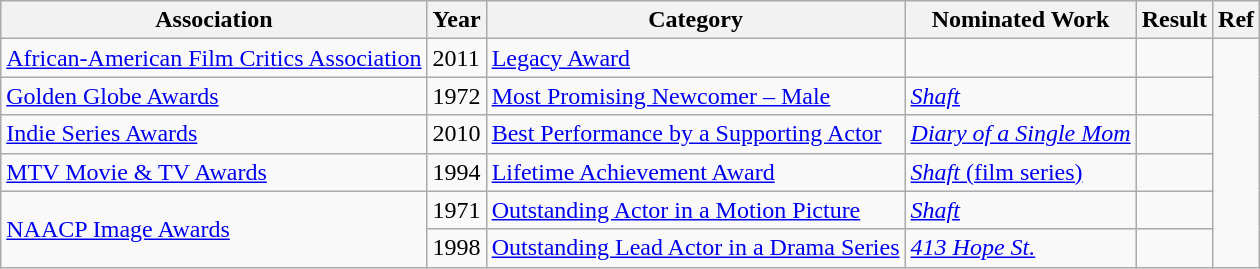<table class="wikitable">
<tr>
<th>Association</th>
<th>Year</th>
<th>Category</th>
<th>Nominated Work</th>
<th>Result</th>
<th>Ref</th>
</tr>
<tr>
<td><a href='#'>African-American Film Critics Association</a></td>
<td>2011</td>
<td><a href='#'>Legacy Award</a></td>
<td></td>
<td></td>
<td rowspan="7"></td>
</tr>
<tr>
<td><a href='#'>Golden Globe Awards</a></td>
<td>1972</td>
<td><a href='#'>Most Promising Newcomer – Male</a></td>
<td><em><a href='#'>Shaft</a></em></td>
<td></td>
</tr>
<tr>
<td><a href='#'>Indie Series Awards</a></td>
<td>2010</td>
<td><a href='#'>Best Performance by a Supporting Actor</a></td>
<td><em><a href='#'>Diary of a Single Mom</a></em></td>
<td></td>
</tr>
<tr>
<td><a href='#'>MTV Movie & TV Awards</a></td>
<td>1994</td>
<td><a href='#'>Lifetime Achievement Award</a></td>
<td><a href='#'><em>Shaft</em> (film series)</a></td>
<td></td>
</tr>
<tr>
<td rowspan="2"><a href='#'>NAACP Image Awards</a></td>
<td>1971</td>
<td><a href='#'>Outstanding Actor in a Motion Picture</a></td>
<td><em><a href='#'>Shaft</a></em></td>
<td></td>
</tr>
<tr>
<td>1998</td>
<td><a href='#'>Outstanding Lead Actor in a Drama Series</a></td>
<td><em><a href='#'>413 Hope St.</a></em></td>
<td></td>
</tr>
</table>
